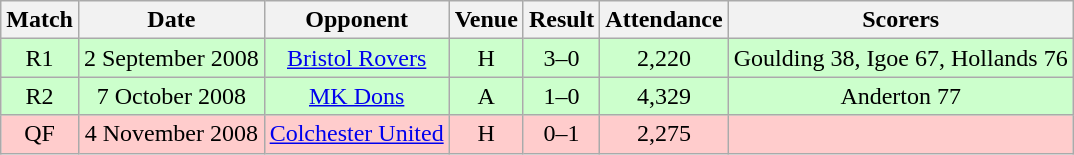<table class="wikitable" style="font-size:100%; text-align:center">
<tr>
<th>Match</th>
<th>Date</th>
<th>Opponent</th>
<th>Venue</th>
<th>Result</th>
<th>Attendance</th>
<th>Scorers</th>
</tr>
<tr style="background: #CCFFCC;">
<td>R1</td>
<td>2 September 2008</td>
<td><a href='#'>Bristol Rovers</a></td>
<td>H</td>
<td>3–0</td>
<td>2,220</td>
<td>Goulding 38, Igoe 67, Hollands 76</td>
</tr>
<tr style="background: #CCFFCC;">
<td>R2</td>
<td>7 October 2008</td>
<td><a href='#'>MK Dons</a></td>
<td>A</td>
<td>1–0</td>
<td>4,329</td>
<td>Anderton 77</td>
</tr>
<tr style="background: #FFCCCC;">
<td>QF</td>
<td>4 November 2008</td>
<td><a href='#'>Colchester United</a></td>
<td>H</td>
<td>0–1</td>
<td>2,275</td>
<td></td>
</tr>
</table>
